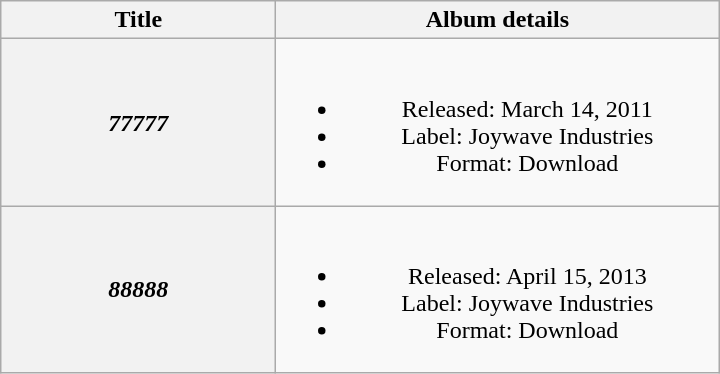<table class="wikitable plainrowheaders" style="text-align:center;">
<tr>
<th scope="col" style="width:11em;">Title</th>
<th scope="col" style="width:18em;">Album details</th>
</tr>
<tr>
<th scope="row"><em>77777</em></th>
<td><br><ul><li>Released: March 14, 2011</li><li>Label: Joywave Industries</li><li>Format: Download</li></ul></td>
</tr>
<tr>
<th scope="row"><em>88888</em></th>
<td><br><ul><li>Released: April 15, 2013</li><li>Label: Joywave Industries</li><li>Format: Download</li></ul></td>
</tr>
</table>
